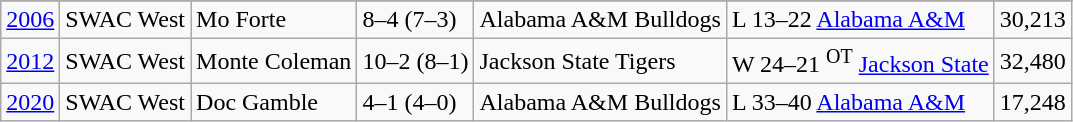<table class="wikitable">
<tr>
</tr>
<tr>
<td><a href='#'>2006</a></td>
<td>SWAC West</td>
<td>Mo Forte</td>
<td>8–4 (7–3)</td>
<td>Alabama A&M Bulldogs</td>
<td>L 13–22 <a href='#'>Alabama A&M</a></td>
<td>30,213</td>
</tr>
<tr>
<td><a href='#'>2012</a></td>
<td>SWAC West</td>
<td>Monte Coleman</td>
<td>10–2 (8–1)</td>
<td>Jackson State Tigers</td>
<td>W 24–21 <sup>OT</sup>  <a href='#'>Jackson State</a></td>
<td>32,480</td>
</tr>
<tr>
<td><a href='#'>2020</a></td>
<td>SWAC West</td>
<td>Doc Gamble</td>
<td>4–1 (4–0)</td>
<td>Alabama A&M Bulldogs</td>
<td>L 33–40 <a href='#'>Alabama A&M</a></td>
<td>17,248</td>
</tr>
</table>
